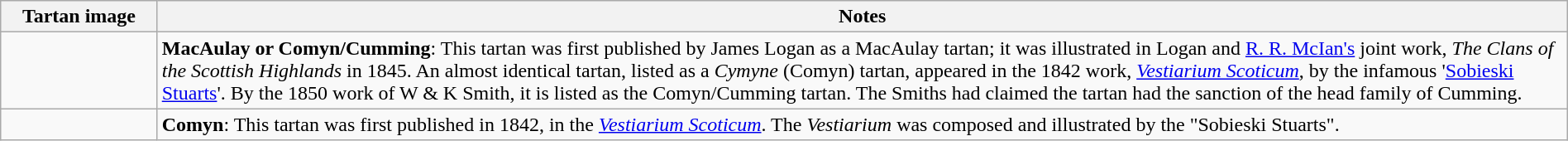<table class="wikitable" width=100%>
<tr>
<th width=10%>Tartan image</th>
<th width=90%>Notes</th>
</tr>
<tr>
<td></td>
<td><strong>MacAulay or Comyn/Cumming</strong>: This tartan was first published by James Logan as a MacAulay tartan; it was illustrated in Logan and <a href='#'>R. R. McIan's</a> joint work, <em>The Clans of the Scottish Highlands</em> in 1845. An almost identical tartan, listed as a <em>Cymyne</em> (Comyn) tartan, appeared in the 1842 work, <em><a href='#'>Vestiarium Scoticum</a></em>, by the infamous '<a href='#'>Sobieski Stuarts</a>'. By the 1850 work of W & K Smith, it is listed as the Comyn/Cumming tartan. The Smiths had claimed the tartan had the sanction of the head family of Cumming.  </td>
</tr>
<tr>
<td></td>
<td><strong>Comyn</strong>: This tartan was first published in 1842, in the <em><a href='#'>Vestiarium Scoticum</a></em>. The <em>Vestiarium</em> was composed and illustrated by the "Sobieski Stuarts".</td>
</tr>
</table>
